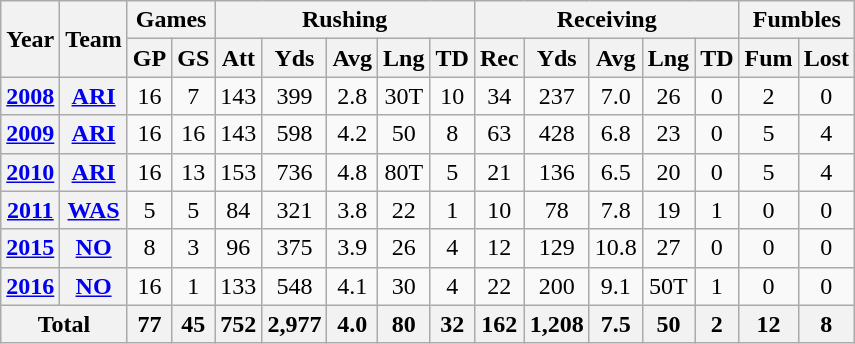<table class=wikitable style="text-align:center;">
<tr>
<th rowspan="2">Year</th>
<th rowspan="2">Team</th>
<th colspan="2">Games</th>
<th colspan="5">Rushing</th>
<th colspan="5">Receiving</th>
<th colspan="2">Fumbles</th>
</tr>
<tr>
<th>GP</th>
<th>GS</th>
<th>Att</th>
<th>Yds</th>
<th>Avg</th>
<th>Lng</th>
<th>TD</th>
<th>Rec</th>
<th>Yds</th>
<th>Avg</th>
<th>Lng</th>
<th>TD</th>
<th>Fum</th>
<th>Lost</th>
</tr>
<tr>
<th><a href='#'>2008</a></th>
<th><a href='#'>ARI</a></th>
<td>16</td>
<td>7</td>
<td>143</td>
<td>399</td>
<td>2.8</td>
<td>30T</td>
<td>10</td>
<td>34</td>
<td>237</td>
<td>7.0</td>
<td>26</td>
<td>0</td>
<td>2</td>
<td>0</td>
</tr>
<tr>
<th><a href='#'>2009</a></th>
<th><a href='#'>ARI</a></th>
<td>16</td>
<td>16</td>
<td>143</td>
<td>598</td>
<td>4.2</td>
<td>50</td>
<td>8</td>
<td>63</td>
<td>428</td>
<td>6.8</td>
<td>23</td>
<td>0</td>
<td>5</td>
<td>4</td>
</tr>
<tr>
<th><a href='#'>2010</a></th>
<th><a href='#'>ARI</a></th>
<td>16</td>
<td>13</td>
<td>153</td>
<td>736</td>
<td>4.8</td>
<td>80T</td>
<td>5</td>
<td>21</td>
<td>136</td>
<td>6.5</td>
<td>20</td>
<td>0</td>
<td>5</td>
<td>4</td>
</tr>
<tr>
<th><a href='#'>2011</a></th>
<th><a href='#'>WAS</a></th>
<td>5</td>
<td>5</td>
<td>84</td>
<td>321</td>
<td>3.8</td>
<td>22</td>
<td>1</td>
<td>10</td>
<td>78</td>
<td>7.8</td>
<td>19</td>
<td>1</td>
<td>0</td>
<td>0</td>
</tr>
<tr>
<th><a href='#'>2015</a></th>
<th><a href='#'>NO</a></th>
<td>8</td>
<td>3</td>
<td>96</td>
<td>375</td>
<td>3.9</td>
<td>26</td>
<td>4</td>
<td>12</td>
<td>129</td>
<td>10.8</td>
<td>27</td>
<td>0</td>
<td>0</td>
<td>0</td>
</tr>
<tr>
<th><a href='#'>2016</a></th>
<th><a href='#'>NO</a></th>
<td>16</td>
<td>1</td>
<td>133</td>
<td>548</td>
<td>4.1</td>
<td>30</td>
<td>4</td>
<td>22</td>
<td>200</td>
<td>9.1</td>
<td>50T</td>
<td>1</td>
<td>0</td>
<td>0</td>
</tr>
<tr>
<th colspan="2">Total</th>
<th>77</th>
<th>45</th>
<th>752</th>
<th>2,977</th>
<th>4.0</th>
<th>80</th>
<th>32</th>
<th>162</th>
<th>1,208</th>
<th>7.5</th>
<th>50</th>
<th>2</th>
<th>12</th>
<th>8</th>
</tr>
</table>
